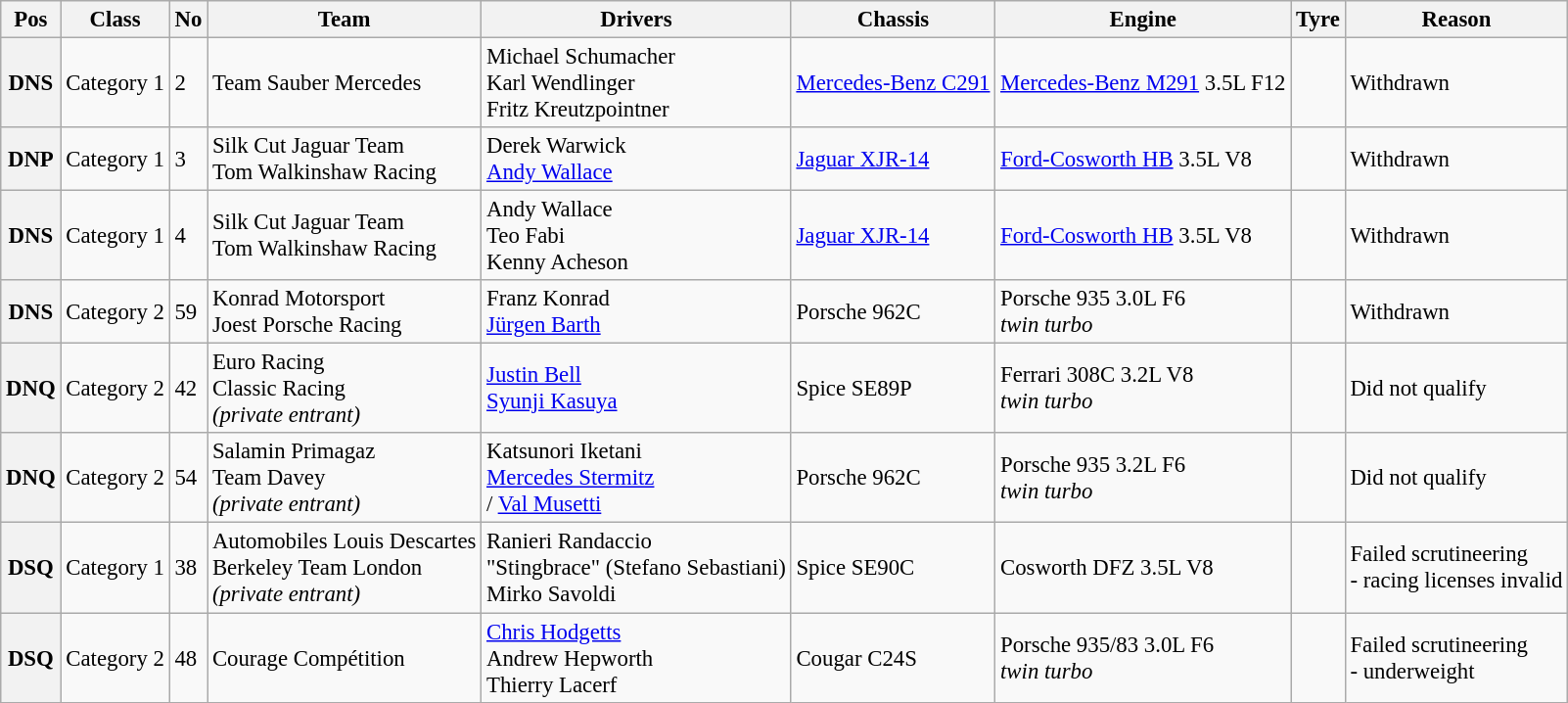<table class="wikitable" style="font-size: 95%;">
<tr>
<th>Pos</th>
<th>Class</th>
<th>No</th>
<th>Team</th>
<th>Drivers</th>
<th>Chassis</th>
<th>Engine</th>
<th>Tyre</th>
<th>Reason</th>
</tr>
<tr>
<th>DNS</th>
<td>Category 1</td>
<td>2</td>
<td> Team Sauber Mercedes</td>
<td> Michael Schumacher<br> Karl Wendlinger<br> Fritz Kreutzpointner</td>
<td><a href='#'>Mercedes-Benz C291</a></td>
<td><a href='#'> Mercedes-Benz M291</a> 3.5L F12</td>
<td></td>
<td>Withdrawn</td>
</tr>
<tr>
<th>DNP</th>
<td>Category 1</td>
<td>3</td>
<td> Silk Cut Jaguar Team<br> Tom Walkinshaw Racing</td>
<td> Derek Warwick<br> <a href='#'>Andy Wallace</a></td>
<td><a href='#'>Jaguar XJR-14</a></td>
<td><a href='#'>Ford-Cosworth HB</a> 3.5L V8</td>
<td></td>
<td>Withdrawn</td>
</tr>
<tr>
<th>DNS</th>
<td>Category 1</td>
<td>4</td>
<td> Silk Cut Jaguar Team<br> Tom Walkinshaw Racing</td>
<td> Andy Wallace<br> Teo Fabi<br> Kenny Acheson</td>
<td><a href='#'>Jaguar XJR-14</a></td>
<td><a href='#'>Ford-Cosworth HB</a> 3.5L V8</td>
<td></td>
<td>Withdrawn</td>
</tr>
<tr>
<th>DNS</th>
<td>Category 2</td>
<td>59</td>
<td> Konrad Motorsport<br> Joest Porsche Racing</td>
<td> Franz Konrad<br> <a href='#'>Jürgen Barth</a></td>
<td>Porsche 962C</td>
<td>Porsche 935 3.0L F6<br><em>twin turbo</em></td>
<td></td>
<td>Withdrawn</td>
</tr>
<tr>
<th>DNQ</th>
<td>Category 2</td>
<td>42</td>
<td> Euro Racing<br> Classic Racing<br><em>(private entrant)</em></td>
<td> <a href='#'>Justin Bell</a><br> <a href='#'>Syunji Kasuya</a></td>
<td>Spice SE89P</td>
<td>Ferrari 308C 3.2L V8<br><em>twin turbo</em></td>
<td></td>
<td>Did not qualify</td>
</tr>
<tr>
<th>DNQ</th>
<td>Category 2</td>
<td>54</td>
<td> Salamin Primagaz<br> Team Davey<br><em>(private entrant)</em></td>
<td> Katsunori Iketani<br> <a href='#'>Mercedes Stermitz</a><br>/ <a href='#'>Val Musetti</a></td>
<td>Porsche 962C</td>
<td>Porsche 935 3.2L F6<br><em>twin turbo</em></td>
<td></td>
<td>Did not qualify</td>
</tr>
<tr>
<th>DSQ</th>
<td>Category 1</td>
<td>38</td>
<td> Automobiles Louis Descartes<br> Berkeley Team London<br><em>(private entrant)</em></td>
<td> Ranieri Randaccio<br> "Stingbrace" (Stefano Sebastiani)<br> Mirko Savoldi</td>
<td>Spice SE90C</td>
<td>Cosworth DFZ 3.5L V8</td>
<td></td>
<td>Failed scrutineering<br>- racing licenses invalid</td>
</tr>
<tr>
<th>DSQ</th>
<td>Category 2</td>
<td>48</td>
<td> Courage Compétition</td>
<td> <a href='#'>Chris Hodgetts</a><br> Andrew Hepworth<br> Thierry Lacerf</td>
<td>Cougar C24S</td>
<td>Porsche 935/83 3.0L F6<br><em>twin turbo</em></td>
<td></td>
<td>Failed scrutineering<br>- underweight</td>
</tr>
</table>
